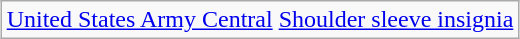<table class="wikitable" style="margin:1em auto; text-align:center;">
<tr>
<td colspan="3"><a href='#'>United States Army Central</a> <a href='#'>Shoulder sleeve insignia</a></td>
</tr>
</table>
